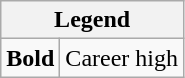<table class="wikitable mw-collapsible mw-collapsed">
<tr>
<th colspan="2">Legend</th>
</tr>
<tr>
<td><strong>Bold</strong></td>
<td>Career high</td>
</tr>
</table>
